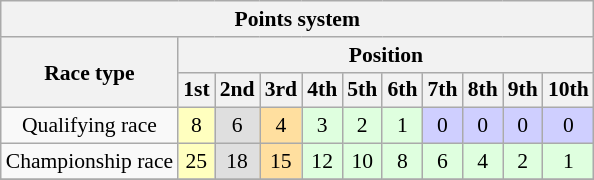<table class="wikitable" style="font-size: 90%;">
<tr>
<th colspan=11>Points system</th>
</tr>
<tr>
<th rowspan=2>Race type</th>
<th colspan=10>Position</th>
</tr>
<tr>
<th>1st</th>
<th>2nd</th>
<th>3rd</th>
<th>4th</th>
<th>5th</th>
<th>6th</th>
<th>7th</th>
<th>8th</th>
<th>9th</th>
<th>10th</th>
</tr>
<tr>
<td align=center>Qualifying race</td>
<td style="background:#FFFFBF;" align="center">8</td>
<td style="background:#DFDFDF;" align="center">6</td>
<td style="background:#FFDF9F;" align="center">4</td>
<td style="background:#DFFFDF;" align="center">3</td>
<td style="background:#DFFFDF;" align="center">2</td>
<td style="background:#DFFFDF;" align="center">1</td>
<td style="background:#CFCFFF;" align="center">0</td>
<td style="background:#CFCFFF;" align="center">0</td>
<td style="background:#CFCFFF;" align="center">0</td>
<td style="background:#CFCFFF;" align="center">0</td>
</tr>
<tr>
<td align=center>Championship race</td>
<td style="background:#FFFFBF;" align="center">25</td>
<td style="background:#DFDFDF;" align="center">18</td>
<td style="background:#FFDF9F;" align="center">15</td>
<td style="background:#DFFFDF;" align="center">12</td>
<td style="background:#DFFFDF;" align="center">10</td>
<td style="background:#DFFFDF;" align="center">8</td>
<td style="background:#DFFFDF;" align="center">6</td>
<td style="background:#DFFFDF;" align="center">4</td>
<td style="background:#DFFFDF;" align="center">2</td>
<td style="background:#DFFFDF;" align="center">1</td>
</tr>
<tr>
</tr>
</table>
